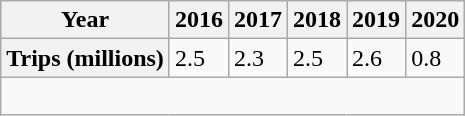<table class="wikitable">
<tr>
<th>Year</th>
<th>2016</th>
<th>2017</th>
<th>2018</th>
<th>2019</th>
<th>2020</th>
</tr>
<tr>
<th>Trips (millions)</th>
<td>2.5</td>
<td>2.3</td>
<td>2.5</td>
<td>2.6</td>
<td>0.8</td>
</tr>
<tr>
<td colspan="6"><br></td>
</tr>
</table>
